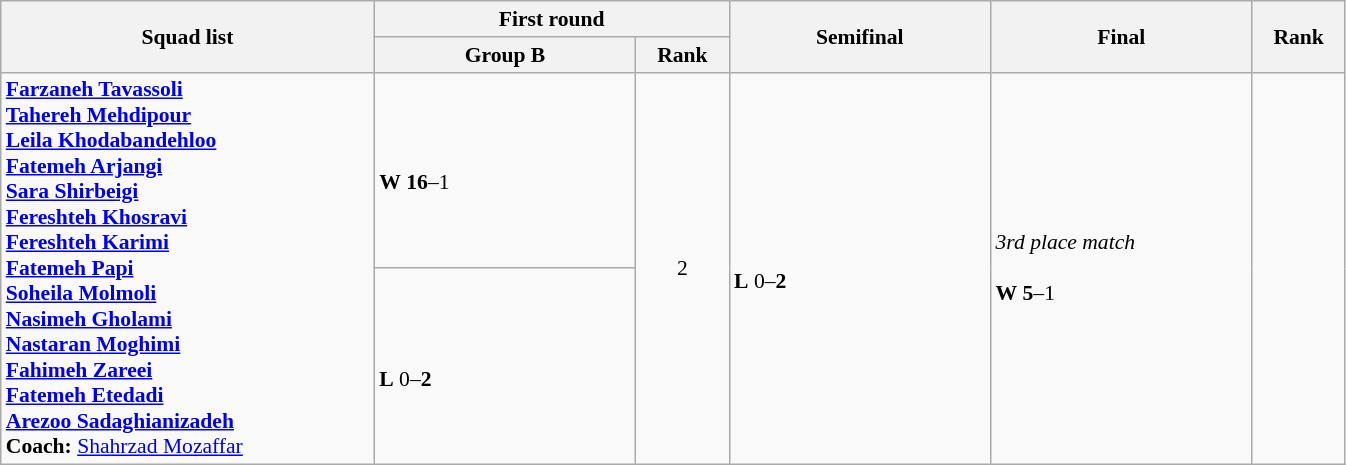<table class="wikitable" width="71%" style="text-align:left; font-size:90%">
<tr>
<th rowspan="2" width="20%">Squad list</th>
<th colspan="2">First round</th>
<th rowspan="2" width="14%">Semifinal</th>
<th rowspan="2" width="14%">Final</th>
<th rowspan="2" width="5%">Rank</th>
</tr>
<tr>
<th width="14%">Group B</th>
<th width="5%">Rank</th>
</tr>
<tr>
<td rowspan="2"><strong><a href='#'>Farzaneh Tavassoli</a><br><a href='#'>Tahereh Mehdipour</a><br><a href='#'>Leila Khodabandehloo</a><br><a href='#'>Fatemeh Arjangi</a><br><a href='#'>Sara Shirbeigi</a><br><a href='#'>Fereshteh Khosravi</a><br><a href='#'>Fereshteh Karimi</a><br><a href='#'>Fatemeh Papi</a><br><a href='#'>Soheila Molmoli</a><br><a href='#'>Nasimeh Gholami</a><br><a href='#'>Nastaran Moghimi</a><br><a href='#'>Fahimeh Zareei</a><br><a href='#'>Fatemeh Etedadi</a><br><a href='#'>Arezoo Sadaghianizadeh</a><br>Coach:</strong> <a href='#'>Shahrzad Mozaffar</a></td>
<td><br><strong>W</strong> <strong>16</strong>–1</td>
<td rowspan="2" align=center>2 <strong></strong></td>
<td rowspan="2"><br><strong>L</strong> 0–<strong>2</strong></td>
<td rowspan="2"><em>3rd place match</em><br><br><strong>W</strong> <strong>5</strong>–1</td>
<td rowspan="2" align="center"></td>
</tr>
<tr>
<td><br><strong>L</strong> 0–<strong>2</strong></td>
</tr>
</table>
